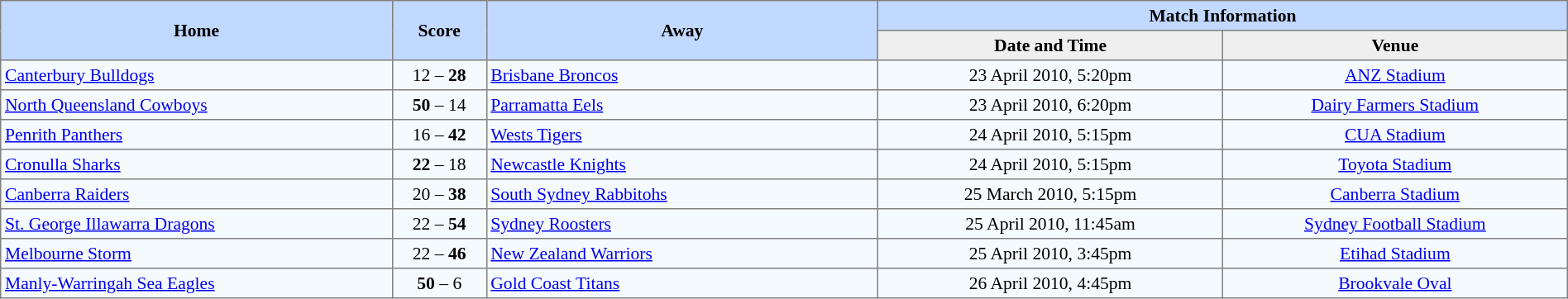<table border="1" cellpadding="3" cellspacing="0" style="border-collapse:collapse; font-size:90%; text-align:center; width:100%;">
<tr style="background:#c1d8ff;">
<th rowspan="2" style="width:25%;">Home</th>
<th rowspan="2" style="width:6%;">Score</th>
<th rowspan="2" style="width:25%;">Away</th>
<th colspan=6>Match Information</th>
</tr>
<tr style="background:#efefef;">
<th width=22%>Date and Time</th>
<th width=22%>Venue</th>
</tr>
<tr style="text-align:center; background:#f5faff;">
<td align=left> <a href='#'>Canterbury Bulldogs</a></td>
<td>12 – <strong>28</strong></td>
<td align=left> <a href='#'>Brisbane Broncos</a></td>
<td>23 April 2010, 5:20pm</td>
<td><a href='#'>ANZ Stadium</a></td>
</tr>
<tr style="text-align:center; background:#f5faff;">
<td align=left> <a href='#'>North Queensland Cowboys</a></td>
<td><strong>50</strong> – 14</td>
<td align=left> <a href='#'>Parramatta Eels</a></td>
<td>23 April 2010, 6:20pm</td>
<td><a href='#'>Dairy Farmers Stadium</a></td>
</tr>
<tr style="text-align:center; background:#f5faff;">
<td align=left> <a href='#'>Penrith Panthers</a></td>
<td>16 – <strong>42</strong></td>
<td align=left> <a href='#'>Wests Tigers</a></td>
<td>24 April 2010, 5:15pm</td>
<td><a href='#'>CUA Stadium</a></td>
</tr>
<tr style="text-align:center; background:#f5faff;">
<td align=left> <a href='#'>Cronulla Sharks</a></td>
<td><strong>22</strong> – 18</td>
<td align=left> <a href='#'>Newcastle Knights</a></td>
<td>24 April 2010, 5:15pm</td>
<td><a href='#'>Toyota Stadium</a></td>
</tr>
<tr style="text-align:center; background:#f5faff;">
<td align=left> <a href='#'>Canberra Raiders</a></td>
<td>20 – <strong>38</strong></td>
<td align=left> <a href='#'>South Sydney Rabbitohs</a></td>
<td>25 March 2010, 5:15pm</td>
<td><a href='#'>Canberra Stadium</a></td>
</tr>
<tr style="text-align:center; background:#f5faff;">
<td align=left> <a href='#'>St. George Illawarra Dragons</a></td>
<td>22 – <strong>54</strong></td>
<td align=left> <a href='#'>Sydney Roosters</a></td>
<td>25 April 2010, 11:45am</td>
<td><a href='#'>Sydney Football Stadium</a></td>
</tr>
<tr style="text-align:center; background:#f5faff;">
<td align=left> <a href='#'>Melbourne Storm</a></td>
<td>22 – <strong>46</strong></td>
<td align=left> <a href='#'>New Zealand Warriors</a></td>
<td>25 April 2010, 3:45pm</td>
<td><a href='#'>Etihad Stadium</a></td>
</tr>
<tr style="text-align:center; background:#f5faff;">
<td align=left> <a href='#'>Manly-Warringah Sea Eagles</a></td>
<td><strong>50</strong> – 6</td>
<td align=left> <a href='#'>Gold Coast Titans</a></td>
<td>26 April 2010, 4:45pm</td>
<td><a href='#'>Brookvale Oval</a></td>
</tr>
</table>
